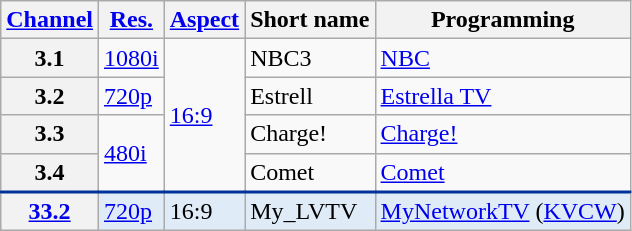<table class="wikitable">
<tr>
<th scope = "col"><a href='#'>Channel</a></th>
<th scope = "col"><a href='#'>Res.</a></th>
<th scope = "col"><a href='#'>Aspect</a></th>
<th scope = "col">Short name</th>
<th scope = "col">Programming</th>
</tr>
<tr>
<th scope = "row">3.1</th>
<td><a href='#'>1080i</a></td>
<td rowspan=4><a href='#'>16:9</a></td>
<td>NBC3</td>
<td><a href='#'>NBC</a></td>
</tr>
<tr>
<th scope = "row">3.2</th>
<td><a href='#'>720p</a></td>
<td>Estrell</td>
<td><a href='#'>Estrella TV</a></td>
</tr>
<tr>
<th scope = "row">3.3</th>
<td rowspan=2><a href='#'>480i</a></td>
<td>Charge!</td>
<td><a href='#'>Charge!</a></td>
</tr>
<tr>
<th scope = "row">3.4</th>
<td>Comet</td>
<td><a href='#'>Comet</a></td>
</tr>
<tr style="background-color:#DFEBF6; border-top: 2px solid #003399;">
<th scope="row"><a href='#'>33.2</a></th>
<td><a href='#'>720p</a></td>
<td>16:9</td>
<td>My_LVTV</td>
<td><a href='#'>MyNetworkTV</a> (<a href='#'>KVCW</a>)</td>
</tr>
</table>
